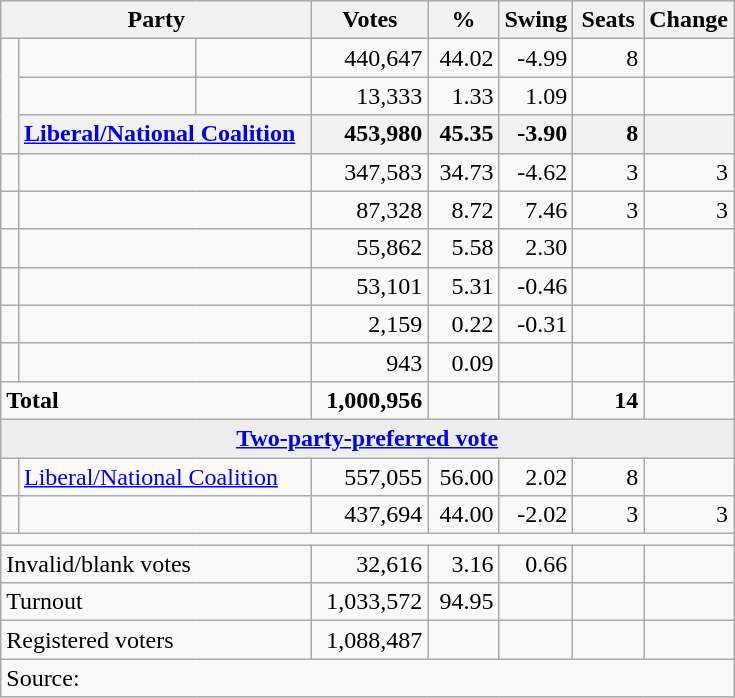<table class="wikitable">
<tr>
<th colspan="3" style="width:200px"><strong>Party</strong></th>
<th style="width:70px; text-align:center;"><strong>Votes</strong></th>
<th style="width:40px; text-align:center;"><strong>%</strong></th>
<th style="width:40px; text-align:center;"><strong>Swing</strong></th>
<th style="width:40px; text-align:center;"><strong>Seats</strong></th>
<th style="width:40px; text-align:center;"><strong>Change</strong></th>
</tr>
<tr>
<td rowspan="3"> </td>
<td> </td>
<td></td>
<td align=right>440,647</td>
<td align=right>44.02</td>
<td align=right>-4.99</td>
<td align=right>8</td>
<td align=right></td>
</tr>
<tr>
<td> </td>
<td></td>
<td align=right>13,333</td>
<td align=right>1.33</td>
<td align=right>1.09</td>
<td align=right></td>
<td align=right></td>
</tr>
<tr>
<th colspan="2" style="text-align:left;"><a href='#'>Liberal/National Coalition</a></th>
<th style="text-align:right;">453,980</th>
<th style="text-align:right;">45.35</th>
<th style="text-align:right;">-3.90</th>
<th style="text-align:right;">8</th>
<th style="text-align:right;"></th>
</tr>
<tr>
<td> </td>
<td colspan=2></td>
<td align=right>347,583</td>
<td align=right>34.73</td>
<td align=right>-4.62</td>
<td align=right>3</td>
<td align=right> 3</td>
</tr>
<tr>
<td> </td>
<td colspan=2></td>
<td align=right>87,328</td>
<td align=right>8.72</td>
<td align=right>7.46</td>
<td align=right>3</td>
<td align=right> 3</td>
</tr>
<tr>
<td> </td>
<td colspan=2></td>
<td align=right>55,862</td>
<td align=right>5.58</td>
<td align=right>2.30</td>
<td align=right></td>
<td align=right></td>
</tr>
<tr>
<td> </td>
<td colspan=2></td>
<td align=right>53,101</td>
<td align=right>5.31</td>
<td align=right>-0.46</td>
<td align=right></td>
<td align=right></td>
</tr>
<tr>
<td> </td>
<td colspan=2></td>
<td align=right>2,159</td>
<td align=right>0.22</td>
<td align=right>-0.31</td>
<td align=right></td>
<td align=right></td>
</tr>
<tr>
<td> </td>
<td colspan=2></td>
<td align=right>943</td>
<td align=right>0.09</td>
<td align=right></td>
<td align=right></td>
<td align=right></td>
</tr>
<tr>
<td colspan="3" align="left"><strong>Total</strong></td>
<td align=right><strong>1,000,956</strong></td>
<td align=right></td>
<td align=right></td>
<td align=right><strong>14</strong></td>
<td align=right></td>
</tr>
<tr>
<td colspan="8" style="text-align:center; background:#eee;"><strong><a href='#'>Two-party-preferred vote</a></strong></td>
</tr>
<tr>
<td> </td>
<td colspan=2><a href='#'>Liberal/National Coalition</a></td>
<td align=right>557,055</td>
<td align=right>56.00</td>
<td align=right>2.02</td>
<td align=right>8</td>
<td align=right></td>
</tr>
<tr>
<td> </td>
<td colspan=2></td>
<td align=right>437,694</td>
<td align=right>44.00</td>
<td align=right>-2.02</td>
<td align=right>3</td>
<td align=right> 3</td>
</tr>
<tr>
<td colspan="8"></td>
</tr>
<tr>
<td colspan="3" style="text-align:left;">Invalid/blank votes</td>
<td align=right>32,616</td>
<td align=right>3.16</td>
<td align=right>0.66</td>
<td></td>
<td></td>
</tr>
<tr>
<td colspan="3" style="text-align:left;">Turnout</td>
<td align=right>1,033,572</td>
<td align=right>94.95</td>
<td></td>
<td></td>
<td></td>
</tr>
<tr>
<td colspan="3" style="text-align:left;">Registered voters</td>
<td align=right>1,088,487</td>
<td></td>
<td></td>
<td></td>
<td></td>
</tr>
<tr>
<td colspan="8" align="left">Source: </td>
</tr>
</table>
